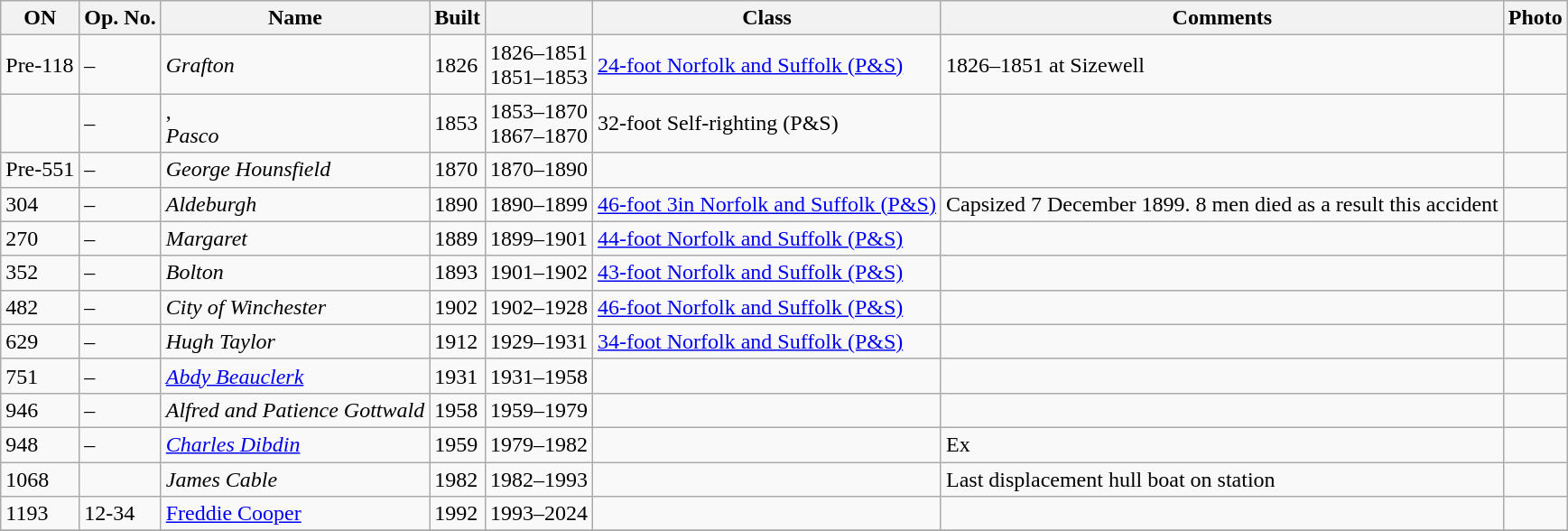<table class="wikitable">
<tr>
<th>ON</th>
<th>Op. No.</th>
<th>Name</th>
<th>Built</th>
<th></th>
<th>Class</th>
<th>Comments</th>
<th>Photo</th>
</tr>
<tr>
<td>Pre-118</td>
<td>–</td>
<td><em>Grafton</em></td>
<td>1826</td>
<td>1826–1851<br>1851–1853</td>
<td><a href='#'>24-foot Norfolk and Suffolk (P&S)</a></td>
<td>1826–1851 at Sizewell<br></td>
<td></td>
</tr>
<tr>
<td></td>
<td>–</td>
<td>,<br><em>Pasco</em></td>
<td>1853</td>
<td>1853–1870<br>1867–1870</td>
<td>32-foot Self-righting (P&S)</td>
<td></td>
<td></td>
</tr>
<tr>
<td>Pre-551</td>
<td>–</td>
<td><em>George Hounsfield</em></td>
<td>1870</td>
<td>1870–1890</td>
<td></td>
<td></td>
<td></td>
</tr>
<tr>
<td>304</td>
<td>–</td>
<td><em>Aldeburgh</em></td>
<td>1890</td>
<td>1890–1899</td>
<td><a href='#'>46-foot 3in Norfolk and Suffolk (P&S)</a></td>
<td>Capsized 7 December 1899. 8 men died as a result this accident</td>
<td></td>
</tr>
<tr>
<td>270</td>
<td>–</td>
<td><em>Margaret</em></td>
<td>1889</td>
<td>1899–1901</td>
<td><a href='#'>44-foot Norfolk and Suffolk (P&S)</a></td>
<td></td>
<td></td>
</tr>
<tr>
<td>352</td>
<td>–</td>
<td><em>Bolton</em></td>
<td>1893</td>
<td>1901–1902</td>
<td><a href='#'>43-foot Norfolk and Suffolk (P&S)</a></td>
<td></td>
<td></td>
</tr>
<tr>
<td>482</td>
<td>–</td>
<td><em>City of Winchester</em></td>
<td>1902</td>
<td>1902–1928</td>
<td><a href='#'>46-foot Norfolk and Suffolk (P&S)</a></td>
<td></td>
<td></td>
</tr>
<tr>
<td>629</td>
<td>–</td>
<td><em>Hugh Taylor</em></td>
<td>1912</td>
<td>1929–1931</td>
<td><a href='#'>34-foot Norfolk and Suffolk (P&S)</a></td>
<td></td>
<td></td>
</tr>
<tr>
<td>751</td>
<td>–</td>
<td><em><a href='#'>Abdy Beauclerk</a></em></td>
<td>1931</td>
<td>1931–1958</td>
<td></td>
<td></td>
<td></td>
</tr>
<tr>
<td>946</td>
<td>–</td>
<td><em>Alfred and Patience Gottwald</em></td>
<td>1958</td>
<td>1959–1979</td>
<td></td>
<td></td>
<td></td>
</tr>
<tr>
<td>948</td>
<td>–</td>
<td><a href='#'><em>Charles Dibdin<br></em></a></td>
<td>1959</td>
<td>1979–1982</td>
<td></td>
<td>Ex </td>
<td></td>
</tr>
<tr>
<td>1068</td>
<td></td>
<td><em>James Cable</em></td>
<td>1982</td>
<td>1982–1993</td>
<td></td>
<td>Last displacement hull boat on station</td>
<td></td>
</tr>
<tr>
<td>1193</td>
<td>12-34</td>
<td><em><a href='#'></em>Freddie Cooper<em></a></td>
<td>1992</td>
<td>1993–2024</td>
<td></td>
<td></td>
<td></td>
</tr>
<tr>
</tr>
</table>
